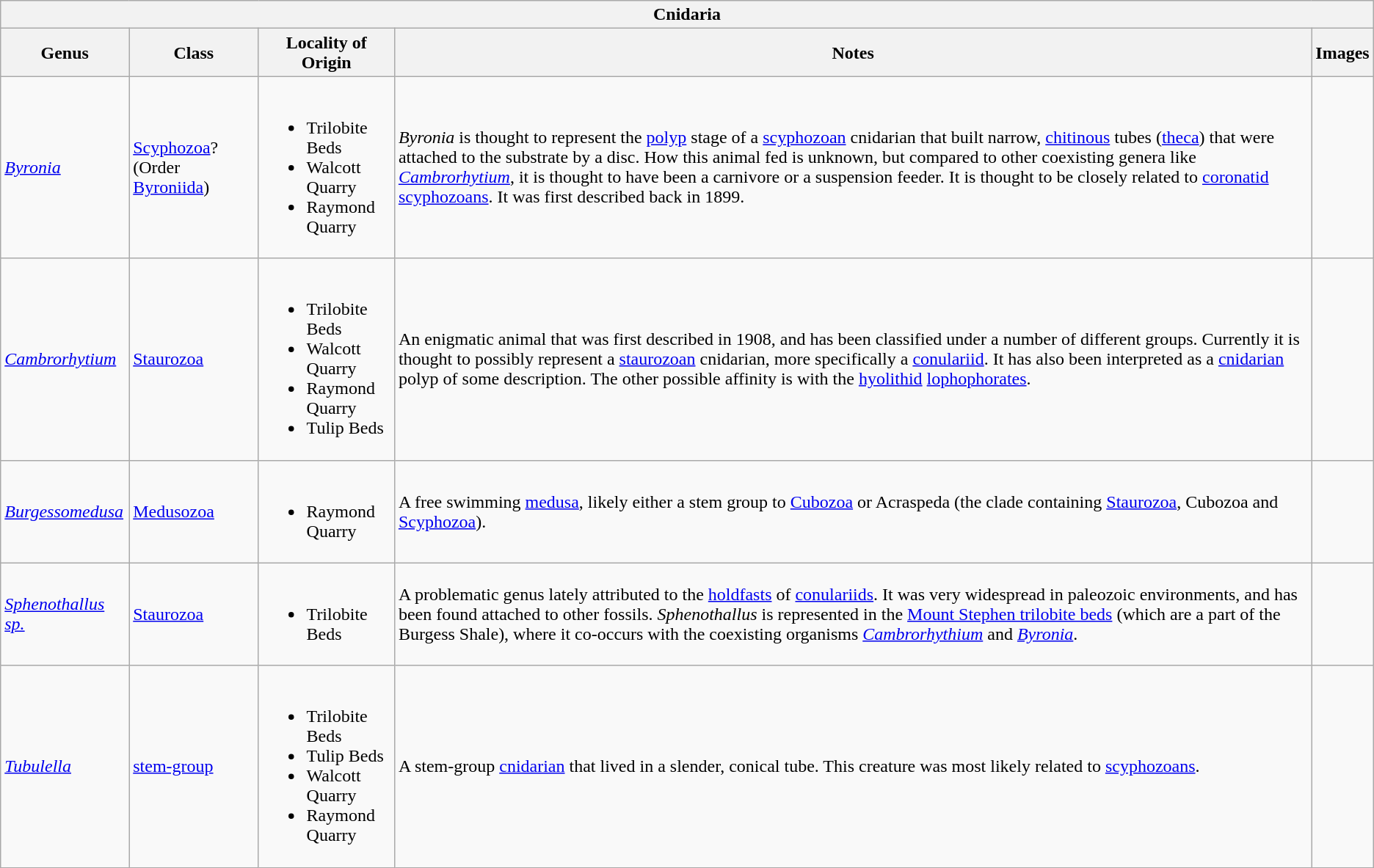<table class="wikitable sortable mw-collapsible">
<tr>
<th colspan="6" align="center">Cnidaria</th>
</tr>
<tr>
<th>Genus</th>
<th>Class</th>
<th>Locality of Origin</th>
<th>Notes</th>
<th>Images</th>
</tr>
<tr>
<td><em><a href='#'>Byronia</a></em></td>
<td><a href='#'>Scyphozoa</a>?(Order <a href='#'>Byroniida</a>)</td>
<td><br><ul><li>Trilobite Beds</li><li>Walcott Quarry</li><li>Raymond Quarry</li></ul></td>
<td><em>Byronia</em> is thought to represent the <a href='#'>polyp</a> stage of a <a href='#'>scyphozoan</a> cnidarian that built narrow, <a href='#'>chitinous</a> tubes (<a href='#'>theca</a>) that were attached to the substrate by a disc. How this animal fed is unknown, but compared to other coexisting genera like <em><a href='#'>Cambrorhytium</a></em>, it is thought to have been a carnivore or a suspension feeder. It is thought to be closely related to <a href='#'>coronatid</a> <a href='#'>scyphozoans</a>. It was first described back in 1899.</td>
<td></td>
</tr>
<tr>
<td><em><a href='#'>Cambrorhytium</a></em></td>
<td><a href='#'>Staurozoa</a></td>
<td><br><ul><li>Trilobite Beds</li><li>Walcott Quarry</li><li>Raymond Quarry</li><li>Tulip Beds</li></ul></td>
<td>An enigmatic animal that was first described in 1908, and has been classified under a number of different groups. Currently it is thought to possibly represent a <a href='#'>staurozoan</a> cnidarian, more specifically a <a href='#'>conulariid</a>. It has also been interpreted as a <a href='#'>cnidarian</a> polyp of some description. The other possible affinity is with the <a href='#'>hyolithid</a> <a href='#'>lophophorates</a>.</td>
<td></td>
</tr>
<tr>
<td><em><a href='#'>Burgessomedusa</a></em></td>
<td><a href='#'>Medusozoa</a></td>
<td><br><ul><li>Raymond Quarry</li></ul></td>
<td>A free swimming <a href='#'>medusa</a>, likely either a stem group to <a href='#'>Cubozoa</a> or Acraspeda (the clade containing <a href='#'>Staurozoa</a>, Cubozoa and <a href='#'>Scyphozoa</a>).</td>
<td></td>
</tr>
<tr>
<td><a href='#'><em>Sphenothallus sp.</em></a></td>
<td><a href='#'>Staurozoa</a></td>
<td><br><ul><li>Trilobite Beds</li></ul></td>
<td>A problematic genus lately attributed to the <a href='#'>holdfasts</a> of <a href='#'>conulariids</a>. It was very widespread in paleozoic environments, and has been found attached to other fossils. <em>Sphenothallus</em> is represented in the <a href='#'>Mount Stephen trilobite beds</a> (which are a part of the Burgess Shale), where it co-occurs with the coexisting organisms <em><a href='#'>Cambrorhythium</a></em> and <em><a href='#'>Byronia</a></em>.</td>
<td></td>
</tr>
<tr>
<td><em><a href='#'>Tubulella</a></em></td>
<td><a href='#'>stem-group</a></td>
<td><br><ul><li>Trilobite Beds</li><li>Tulip Beds</li><li>Walcott Quarry</li><li>Raymond Quarry</li></ul></td>
<td>A stem-group <a href='#'>cnidarian</a> that lived in a slender, conical tube. This creature was most likely related to <a href='#'>scyphozoans</a>.</td>
<td></td>
</tr>
</table>
